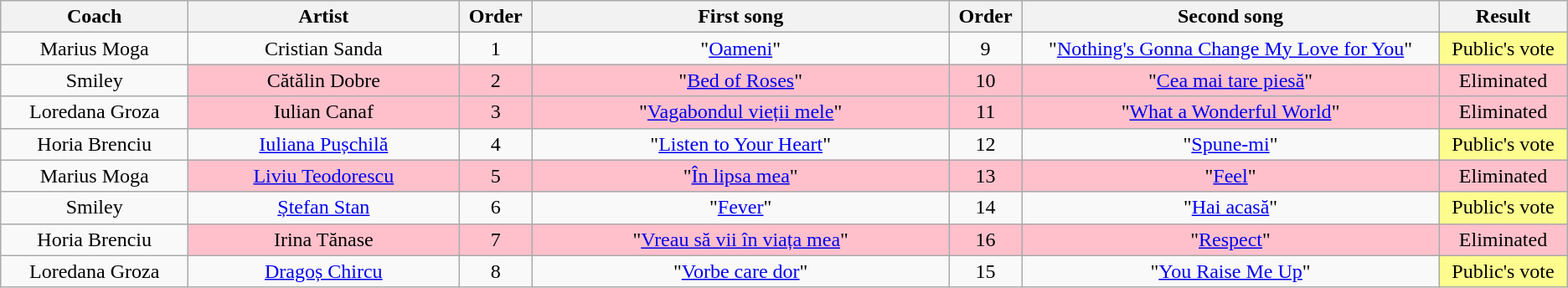<table class="wikitable" style="text-align: center;">
<tr>
<th style="width:09%;">Coach</th>
<th style="width:13%;">Artist</th>
<th style="width:02%;">Order</th>
<th style="width:20%;">First song</th>
<th style="width:02%;">Order</th>
<th style="width:20%;">Second song</th>
<th style="width:06%;">Result</th>
</tr>
<tr>
<td>Marius Moga</td>
<td>Cristian Sanda</td>
<td>1</td>
<td>"<a href='#'>Oameni</a>"</td>
<td>9</td>
<td>"<a href='#'>Nothing's Gonna Change My Love for You</a>"</td>
<td style="background:#fdfc8f">Public's vote</td>
</tr>
<tr>
<td>Smiley</td>
<td style="background:pink">Cătălin Dobre</td>
<td style="background:pink">2</td>
<td style="background:pink">"<a href='#'>Bed of Roses</a>"</td>
<td style="background:pink">10</td>
<td style="background:pink">"<a href='#'>Cea mai tare piesă</a>"</td>
<td style="background:pink">Eliminated</td>
</tr>
<tr>
<td>Loredana Groza</td>
<td style="background:pink">Iulian Canaf</td>
<td style="background:pink">3</td>
<td style="background:pink">"<a href='#'>Vagabondul vieții mele</a>"</td>
<td style="background:pink">11</td>
<td style="background:pink">"<a href='#'>What a Wonderful World</a>"</td>
<td style="background:pink">Eliminated</td>
</tr>
<tr>
<td>Horia Brenciu</td>
<td><a href='#'>Iuliana Pușchilă</a></td>
<td>4</td>
<td>"<a href='#'>Listen to Your Heart</a>"</td>
<td>12</td>
<td>"<a href='#'>Spune-mi</a>"</td>
<td style="background:#fdfc8f">Public's vote</td>
</tr>
<tr>
<td>Marius Moga</td>
<td style="background:pink"><a href='#'>Liviu Teodorescu</a></td>
<td style="background:pink">5</td>
<td style="background:pink">"<a href='#'>În lipsa mea</a>"</td>
<td style="background:pink">13</td>
<td style="background:pink">"<a href='#'>Feel</a>"</td>
<td style="background:pink">Eliminated</td>
</tr>
<tr>
<td>Smiley</td>
<td><a href='#'>Ștefan Stan</a></td>
<td>6</td>
<td>"<a href='#'>Fever</a>"</td>
<td>14</td>
<td>"<a href='#'>Hai acasă</a>"</td>
<td style="background:#fdfc8f">Public's vote</td>
</tr>
<tr>
<td>Horia Brenciu</td>
<td style="background:pink">Irina Tănase</td>
<td style="background:pink">7</td>
<td style="background:pink">"<a href='#'>Vreau să vii în viața mea</a>"</td>
<td style="background:pink">16</td>
<td style="background:pink">"<a href='#'>Respect</a>"</td>
<td style="background:pink">Eliminated</td>
</tr>
<tr>
<td>Loredana Groza</td>
<td><a href='#'>Dragoș Chircu</a></td>
<td>8</td>
<td>"<a href='#'>Vorbe care dor</a>"</td>
<td>15</td>
<td>"<a href='#'>You Raise Me Up</a>"</td>
<td style="background:#fdfc8f">Public's vote</td>
</tr>
</table>
